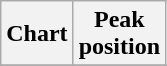<table class="wikitable plainrowheaders sortable" style="text-align:center;">
<tr>
<th scope="col">Chart</th>
<th scope="col">Peak<br>position</th>
</tr>
<tr>
</tr>
</table>
